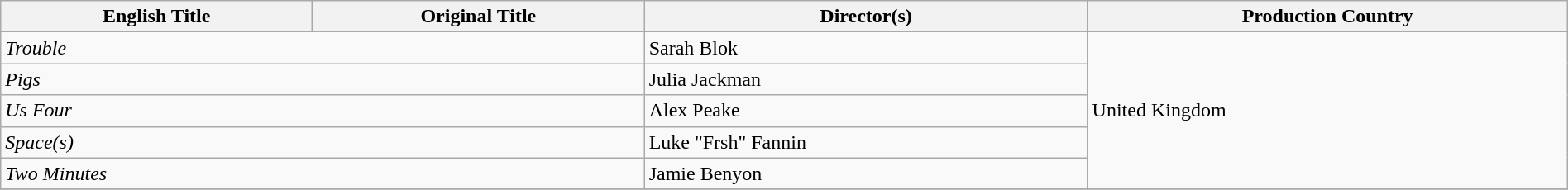<table class="wikitable" style="width:100%; margin-bottom:4px">
<tr>
<th>English Title</th>
<th>Original Title</th>
<th>Director(s)</th>
<th>Production Country</th>
</tr>
<tr>
<td colspan="2"><em>Trouble</em></td>
<td>Sarah Blok</td>
<td rowspan="5">United Kingdom</td>
</tr>
<tr>
<td colspan="2"><em>Pigs</em></td>
<td>Julia Jackman</td>
</tr>
<tr>
<td colspan="2"><em>Us Four</em></td>
<td>Alex Peake</td>
</tr>
<tr>
<td colspan="2"><em>Space(s)</em></td>
<td>Luke "Frsh" Fannin</td>
</tr>
<tr>
<td colspan="2"><em>Two Minutes</em></td>
<td>Jamie Benyon</td>
</tr>
<tr>
</tr>
</table>
